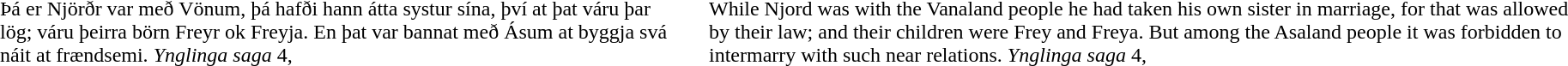<table>
<tr>
<td style="padding: 1pt 10pt;"><br>Þá er Njörðr var með Vönum, þá hafði hann átta systur sína, því at þat váru þar lög; váru þeirra börn Freyr ok Freyja. En þat var bannat með Ásum at byggja svá náit at frændsemi. <em>Ynglinga saga</em> 4,  </td>
<td style="padding: 1pt 10pt;"><br>While Njord was with the Vanaland people he had taken his own sister in marriage, for that was
allowed by their law; and their children were Frey and Freya.  But among the Asaland people it was forbidden to intermarry with such near relations. <em>Ynglinga saga</em> 4, </td>
<td></td>
</tr>
</table>
